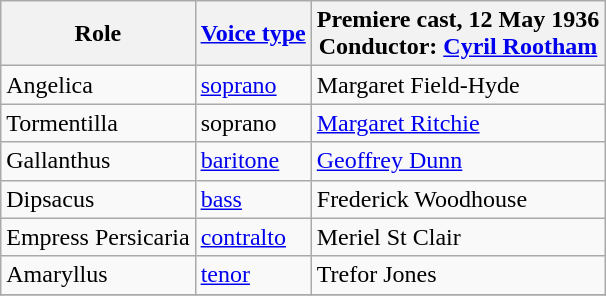<table class="wikitable">
<tr>
<th>Role</th>
<th><a href='#'>Voice type</a></th>
<th>Premiere cast, 12 May 1936<br>Conductor: <a href='#'>Cyril Rootham</a></th>
</tr>
<tr>
<td>Angelica</td>
<td><a href='#'>soprano</a></td>
<td>Margaret Field-Hyde</td>
</tr>
<tr>
<td>Tormentilla</td>
<td>soprano</td>
<td><a href='#'>Margaret Ritchie</a></td>
</tr>
<tr>
<td>Gallanthus</td>
<td><a href='#'>baritone</a></td>
<td><a href='#'>Geoffrey Dunn</a></td>
</tr>
<tr>
<td>Dipsacus</td>
<td><a href='#'>bass</a></td>
<td>Frederick Woodhouse</td>
</tr>
<tr>
<td>Empress Persicaria</td>
<td><a href='#'>contralto</a></td>
<td>Meriel St Clair</td>
</tr>
<tr>
<td>Amaryllus</td>
<td><a href='#'>tenor</a></td>
<td>Trefor Jones</td>
</tr>
<tr>
</tr>
</table>
